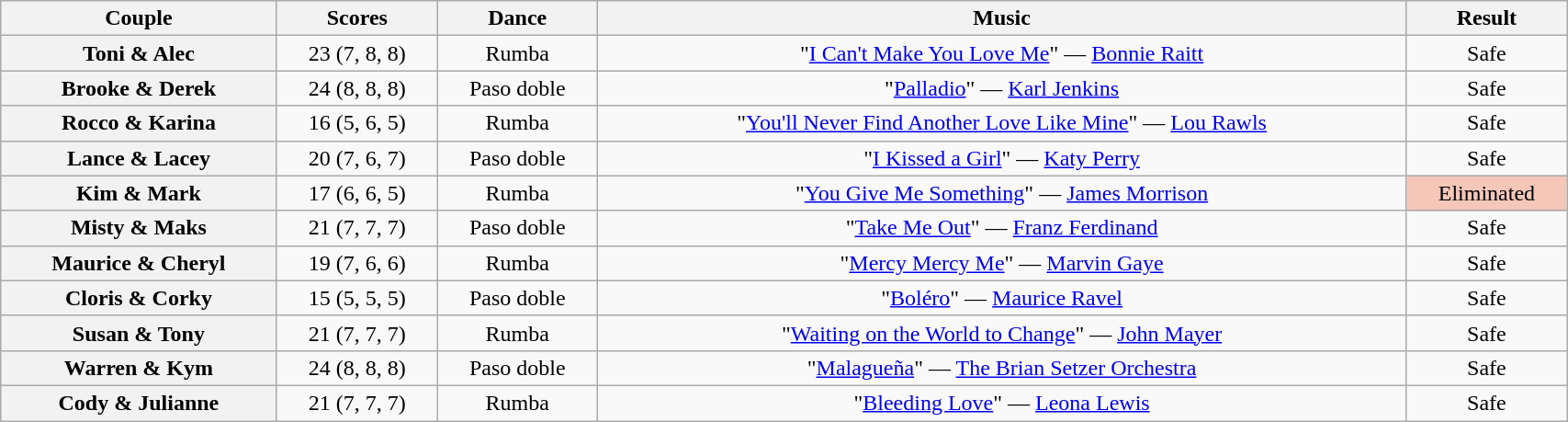<table class="wikitable sortable" style="text-align:center; width:90%">
<tr>
<th scope="col">Couple</th>
<th scope="col">Scores</th>
<th scope="col" class="unsortable">Dance</th>
<th scope="col" class="unsortable">Music</th>
<th scope="col" class="unsortable">Result</th>
</tr>
<tr>
<th scope="row">Toni & Alec</th>
<td>23 (7, 8, 8)</td>
<td>Rumba</td>
<td>"<a href='#'>I Can't Make You Love Me</a>" — <a href='#'>Bonnie Raitt</a></td>
<td>Safe</td>
</tr>
<tr>
<th scope="row">Brooke & Derek</th>
<td>24 (8, 8, 8)</td>
<td>Paso doble</td>
<td>"<a href='#'>Palladio</a>" — <a href='#'>Karl Jenkins</a></td>
<td>Safe</td>
</tr>
<tr>
<th scope="row">Rocco & Karina</th>
<td>16 (5, 6, 5)</td>
<td>Rumba</td>
<td>"<a href='#'>You'll Never Find Another Love Like Mine</a>" — <a href='#'>Lou Rawls</a></td>
<td>Safe</td>
</tr>
<tr>
<th scope="row">Lance & Lacey</th>
<td>20 (7, 6, 7)</td>
<td>Paso doble</td>
<td>"<a href='#'>I Kissed a Girl</a>" — <a href='#'>Katy Perry</a></td>
<td>Safe</td>
</tr>
<tr>
<th scope="row">Kim & Mark</th>
<td>17 (6, 6, 5)</td>
<td>Rumba</td>
<td>"<a href='#'>You Give Me Something</a>" — <a href='#'>James Morrison</a></td>
<td bgcolor=f4c7b8>Eliminated</td>
</tr>
<tr>
<th scope="row">Misty & Maks</th>
<td>21 (7, 7, 7)</td>
<td>Paso doble</td>
<td>"<a href='#'>Take Me Out</a>" — <a href='#'>Franz Ferdinand</a></td>
<td>Safe</td>
</tr>
<tr>
<th scope="row">Maurice & Cheryl</th>
<td>19 (7, 6, 6)</td>
<td>Rumba</td>
<td>"<a href='#'>Mercy Mercy Me</a>" — <a href='#'>Marvin Gaye</a></td>
<td>Safe</td>
</tr>
<tr>
<th scope="row">Cloris & Corky</th>
<td>15 (5, 5, 5)</td>
<td>Paso doble</td>
<td>"<a href='#'>Boléro</a>" — <a href='#'>Maurice Ravel</a></td>
<td>Safe</td>
</tr>
<tr>
<th scope="row">Susan & Tony</th>
<td>21 (7, 7, 7)</td>
<td>Rumba</td>
<td>"<a href='#'>Waiting on the World to Change</a>" — <a href='#'>John Mayer</a></td>
<td>Safe</td>
</tr>
<tr>
<th scope="row">Warren & Kym</th>
<td>24 (8, 8, 8)</td>
<td>Paso doble</td>
<td>"<a href='#'>Malagueña</a>" — <a href='#'>The Brian Setzer Orchestra</a></td>
<td>Safe</td>
</tr>
<tr>
<th scope="row">Cody & Julianne</th>
<td>21 (7, 7, 7)</td>
<td>Rumba</td>
<td>"<a href='#'>Bleeding Love</a>" — <a href='#'>Leona Lewis</a></td>
<td>Safe</td>
</tr>
</table>
